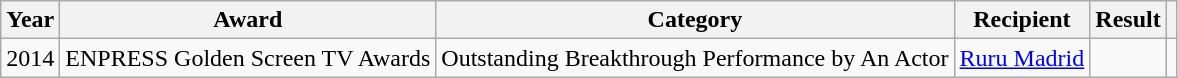<table class="wikitable">
<tr>
<th>Year</th>
<th>Award</th>
<th>Category</th>
<th>Recipient</th>
<th>Result</th>
<th></th>
</tr>
<tr>
<td>2014</td>
<td>ENPRESS Golden Screen TV Awards</td>
<td>Outstanding Breakthrough Performance by An Actor</td>
<td><a href='#'>Ruru Madrid</a></td>
<td></td>
<td></td>
</tr>
</table>
